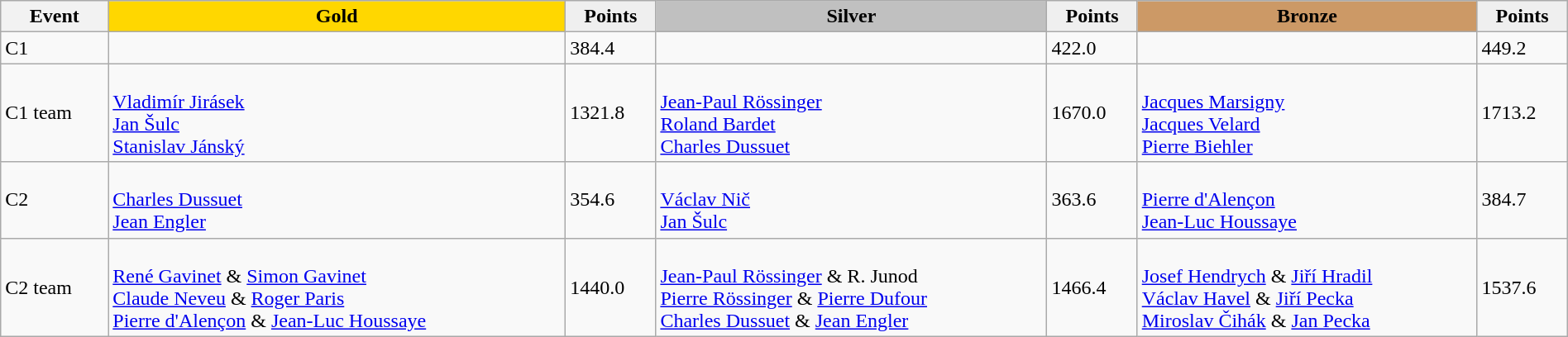<table class="wikitable" width=100%>
<tr>
<th>Event</th>
<td align=center bgcolor="gold"><strong>Gold</strong></td>
<td align=center bgcolor="EFEFEF"><strong>Points</strong></td>
<td align=center bgcolor="silver"><strong>Silver</strong></td>
<td align=center bgcolor="EFEFEF"><strong>Points</strong></td>
<td align=center bgcolor="CC9966"><strong>Bronze</strong></td>
<td align=center bgcolor="EFEFEF"><strong>Points</strong></td>
</tr>
<tr>
<td>C1</td>
<td></td>
<td>384.4</td>
<td></td>
<td>422.0</td>
<td></td>
<td>449.2</td>
</tr>
<tr>
<td>C1 team</td>
<td><br><a href='#'>Vladimír Jirásek</a><br><a href='#'>Jan Šulc</a><br><a href='#'>Stanislav Jánský</a></td>
<td>1321.8</td>
<td><br><a href='#'>Jean-Paul Rössinger</a><br><a href='#'>Roland Bardet</a><br><a href='#'>Charles Dussuet</a></td>
<td>1670.0</td>
<td><br><a href='#'>Jacques Marsigny</a><br><a href='#'>Jacques Velard</a><br><a href='#'>Pierre Biehler</a></td>
<td>1713.2</td>
</tr>
<tr>
<td>C2</td>
<td><br><a href='#'>Charles Dussuet</a><br><a href='#'>Jean Engler</a></td>
<td>354.6</td>
<td><br><a href='#'>Václav Nič</a><br><a href='#'>Jan Šulc</a></td>
<td>363.6</td>
<td><br><a href='#'>Pierre d'Alençon</a><br><a href='#'>Jean-Luc Houssaye</a></td>
<td>384.7</td>
</tr>
<tr>
<td>C2 team</td>
<td><br><a href='#'>René Gavinet</a> & <a href='#'>Simon Gavinet</a><br><a href='#'>Claude Neveu</a> & <a href='#'>Roger Paris</a><br><a href='#'>Pierre d'Alençon</a> & <a href='#'>Jean-Luc Houssaye</a></td>
<td>1440.0</td>
<td><br><a href='#'>Jean-Paul Rössinger</a> & R. Junod<br><a href='#'>Pierre Rössinger</a> & <a href='#'>Pierre Dufour</a><br><a href='#'>Charles Dussuet</a> & <a href='#'>Jean Engler</a></td>
<td>1466.4</td>
<td><br><a href='#'>Josef Hendrych</a> & <a href='#'>Jiří Hradil</a><br><a href='#'>Václav Havel</a> & <a href='#'>Jiří Pecka</a><br><a href='#'>Miroslav Čihák</a> & <a href='#'>Jan Pecka</a></td>
<td>1537.6</td>
</tr>
</table>
